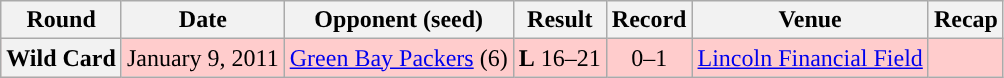<table class="wikitable" style="text-align:center">
<tr>
<th>Round</th>
<th>Date</th>
<th>Opponent (seed)</th>
<th>Result</th>
<th>Record</th>
<th>Venue</th>
<th>Recap</th>
</tr>
<tr style="background:#fcc">
<th>Wild Card</th>
<td>January 9, 2011</td>
<td><a href='#'>Green Bay Packers</a> (6)</td>
<td><strong>L</strong> 16–21</td>
<td>0–1</td>
<td><a href='#'>Lincoln Financial Field</a></td>
<td></td>
</tr>
</table>
